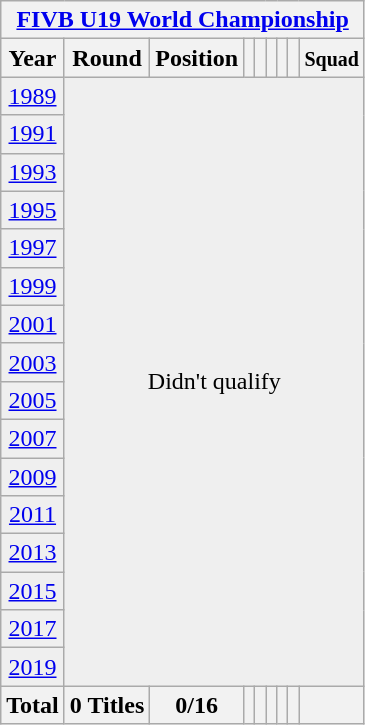<table class="wikitable" style="text-align: center;">
<tr>
<th colspan=9><a href='#'>FIVB U19 World Championship</a></th>
</tr>
<tr>
<th>Year</th>
<th>Round</th>
<th>Position</th>
<th></th>
<th></th>
<th></th>
<th></th>
<th></th>
<th><small>Squad</small></th>
</tr>
<tr bgcolor="efefef">
<td> <a href='#'>1989</a></td>
<td colspan=9 rowspan=16>Didn't qualify</td>
</tr>
<tr bgcolor="efefef">
<td> <a href='#'>1991</a></td>
</tr>
<tr bgcolor="efefef">
<td> <a href='#'>1993</a></td>
</tr>
<tr bgcolor="efefef">
<td> <a href='#'>1995</a></td>
</tr>
<tr bgcolor="efefef">
<td> <a href='#'>1997</a></td>
</tr>
<tr bgcolor="efefef">
<td> <a href='#'>1999</a></td>
</tr>
<tr bgcolor="efefef">
<td> <a href='#'>2001</a></td>
</tr>
<tr bgcolor="efefef">
<td> <a href='#'>2003</a></td>
</tr>
<tr bgcolor="efefef">
<td> <a href='#'>2005</a></td>
</tr>
<tr bgcolor="efefef">
<td> <a href='#'>2007</a></td>
</tr>
<tr bgcolor="efefef">
<td> <a href='#'>2009</a></td>
</tr>
<tr bgcolor="efefef">
<td> <a href='#'>2011</a></td>
</tr>
<tr bgcolor="efefef">
<td> <a href='#'>2013</a></td>
</tr>
<tr bgcolor="efefef">
<td> <a href='#'>2015</a></td>
</tr>
<tr bgcolor="efefef">
<td> <a href='#'>2017</a></td>
</tr>
<tr bgcolor="efefef">
<td> <a href='#'>2019</a></td>
</tr>
<tr>
<th>Total</th>
<th>0 Titles</th>
<th>0/16</th>
<th></th>
<th></th>
<th></th>
<th></th>
<th></th>
<th></th>
</tr>
</table>
